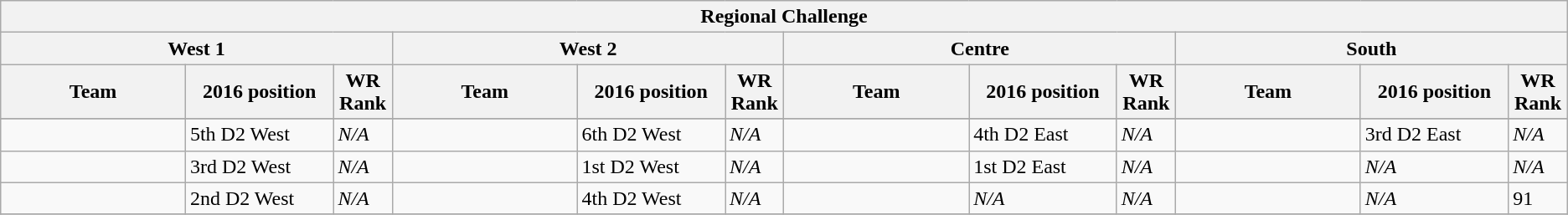<table class="wikitable">
<tr>
<th colspan=12 width="100%">Regional Challenge</th>
</tr>
<tr>
<th colspan=3 width="25%">West 1</th>
<th colspan=3 width="25%">West 2</th>
<th colspan=3 width="25%">Centre</th>
<th colspan=3 width="25%">South</th>
</tr>
<tr>
<th width="10%">Team</th>
<th width="8%">2016 position</th>
<th width="1%">WR Rank</th>
<th width="10%">Team</th>
<th width="8%">2016 position</th>
<th width="1%">WR Rank</th>
<th width="10%">Team</th>
<th width="8%">2016 position</th>
<th width="1%">WR Rank</th>
<th width="10%">Team</th>
<th width="8%">2016 position</th>
<th width="1%">WR Rank</th>
</tr>
<tr>
</tr>
<tr>
<td></td>
<td>5th D2 West</td>
<td><em>N/A</em></td>
<td></td>
<td>6th D2 West</td>
<td><em>N/A</em></td>
<td></td>
<td>4th D2 East</td>
<td><em>N/A</em></td>
<td></td>
<td>3rd D2 East</td>
<td><em>N/A</em></td>
</tr>
<tr>
<td></td>
<td>3rd D2 West</td>
<td><em>N/A</em></td>
<td></td>
<td>1st D2 West</td>
<td><em>N/A</em></td>
<td></td>
<td>1st D2 East</td>
<td><em>N/A</em></td>
<td></td>
<td><em>N/A</em></td>
<td><em>N/A</em></td>
</tr>
<tr>
<td></td>
<td>2nd D2 West</td>
<td><em>N/A</em></td>
<td></td>
<td>4th D2 West</td>
<td><em>N/A</em></td>
<td><s></s></td>
<td><em>N/A</em></td>
<td><em>N/A</em></td>
<td></td>
<td><em>N/A</em></td>
<td>91</td>
</tr>
<tr>
</tr>
</table>
